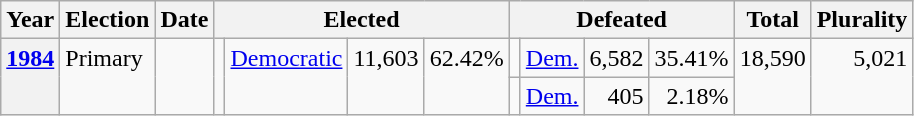<table class="wikitable">
<tr>
<th>Year</th>
<th>Election</th>
<th>Date</th>
<th colspan="4">Elected</th>
<th colspan="4">Defeated</th>
<th>Total</th>
<th>Plurality</th>
</tr>
<tr>
<th rowspan="2" valign="top"><a href='#'>1984</a></th>
<td rowspan="2" valign="top">Primary</td>
<td rowspan="2" valign="top"></td>
<td rowspan="2" valign="top"></td>
<td rowspan="2" valign="top" ><a href='#'>Democratic</a></td>
<td rowspan="2" valign="top" align="right">11,603</td>
<td rowspan="2" valign="top" align="right">62.42%</td>
<td valign="top"></td>
<td valign="top" ><a href='#'>Dem.</a></td>
<td valign="top" align="right">6,582</td>
<td valign="top" align="right">35.41%</td>
<td rowspan="2" valign="top" align="right">18,590</td>
<td rowspan="2" valign="top" align="right">5,021</td>
</tr>
<tr>
<td valign="top"></td>
<td valign="top" ><a href='#'>Dem.</a></td>
<td valign="top" align="right">405</td>
<td valign="top" align="right">2.18%</td>
</tr>
</table>
